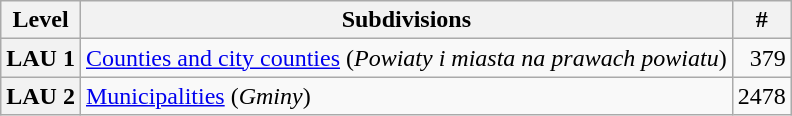<table class="wikitable">
<tr>
<th>Level</th>
<th>Subdivisions</th>
<th>#</th>
</tr>
<tr>
<th>LAU 1</th>
<td><a href='#'>Counties and city counties</a> (<em>Powiaty i miasta na prawach powiatu</em>)</td>
<td align="right">379</td>
</tr>
<tr>
<th>LAU 2</th>
<td><a href='#'>Municipalities</a> (<em>Gminy</em>)</td>
<td align="right">2478</td>
</tr>
</table>
